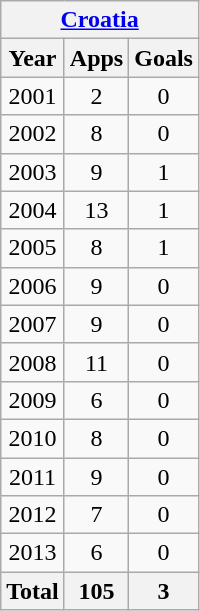<table class="wikitable" style="text-align:center">
<tr>
<th colspan="3"><a href='#'>Croatia</a></th>
</tr>
<tr>
<th>Year</th>
<th>Apps</th>
<th>Goals</th>
</tr>
<tr>
<td>2001</td>
<td>2</td>
<td>0</td>
</tr>
<tr>
<td>2002</td>
<td>8</td>
<td>0</td>
</tr>
<tr>
<td>2003</td>
<td>9</td>
<td>1</td>
</tr>
<tr>
<td>2004</td>
<td>13</td>
<td>1</td>
</tr>
<tr>
<td>2005</td>
<td>8</td>
<td>1</td>
</tr>
<tr>
<td>2006</td>
<td>9</td>
<td>0</td>
</tr>
<tr>
<td>2007</td>
<td>9</td>
<td>0</td>
</tr>
<tr>
<td>2008</td>
<td>11</td>
<td>0</td>
</tr>
<tr>
<td>2009</td>
<td>6</td>
<td>0</td>
</tr>
<tr>
<td>2010</td>
<td>8</td>
<td>0</td>
</tr>
<tr>
<td>2011</td>
<td>9</td>
<td>0</td>
</tr>
<tr>
<td>2012</td>
<td>7</td>
<td>0</td>
</tr>
<tr>
<td>2013</td>
<td>6</td>
<td>0</td>
</tr>
<tr>
<th>Total</th>
<th>105</th>
<th>3</th>
</tr>
</table>
